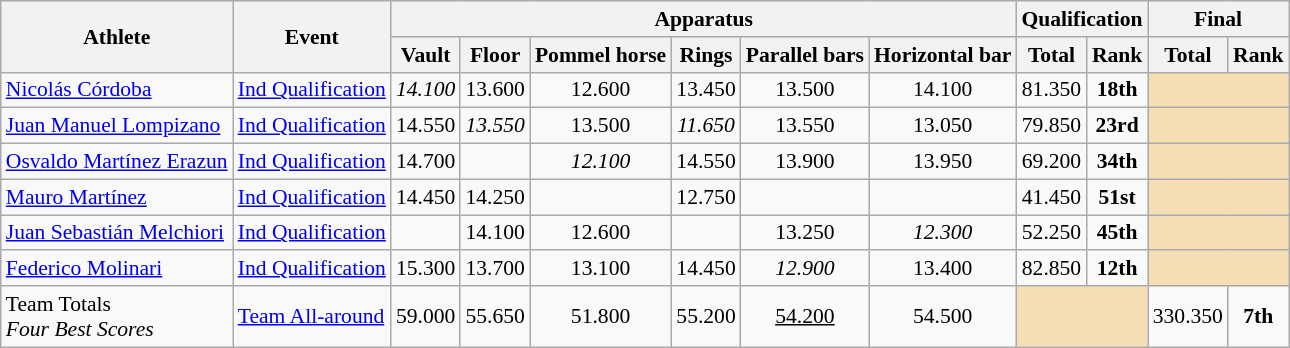<table class="wikitable" style="font-size:90%">
<tr>
<th rowspan="2">Athlete</th>
<th rowspan="2">Event</th>
<th colspan = "6">Apparatus</th>
<th colspan = "2">Qualification</th>
<th colspan = "2">Final</th>
</tr>
<tr>
<th>Vault</th>
<th>Floor</th>
<th>Pommel horse</th>
<th>Rings</th>
<th>Parallel bars</th>
<th>Horizontal bar</th>
<th>Total</th>
<th>Rank</th>
<th>Total</th>
<th>Rank</th>
</tr>
<tr>
<td><a href='#'>Nicolás Córdoba</a></td>
<td><a href='#'>Ind Qualification</a></td>
<td align=center><em>14.100</em></td>
<td align=center>13.600</td>
<td align=center>12.600</td>
<td align=center>13.450</td>
<td align=center>13.500</td>
<td align=center>14.100</td>
<td align=center>81.350</td>
<td align=center><strong>18th</strong></td>
<td align=center colspan=2 bgcolor=wheat></td>
</tr>
<tr>
<td><a href='#'>Juan Manuel Lompizano</a></td>
<td><a href='#'>Ind Qualification</a></td>
<td align=center>14.550</td>
<td align=center><em>13.550</em></td>
<td align=center>13.500</td>
<td align=center><em>11.650</em></td>
<td align=center>13.550</td>
<td align=center>13.050</td>
<td align=center>79.850</td>
<td align=center><strong>23rd</strong></td>
<td align=center colspan=2 bgcolor=wheat></td>
</tr>
<tr>
<td><a href='#'>Osvaldo Martínez Erazun</a></td>
<td><a href='#'>Ind Qualification</a></td>
<td align=center>14.700</td>
<td align=center></td>
<td align=center><em>12.100</em></td>
<td align=center>14.550</td>
<td align=center>13.900</td>
<td align=center>13.950</td>
<td align=center>69.200</td>
<td align=center><strong>34th</strong></td>
<td align=center colspan=2 bgcolor=wheat></td>
</tr>
<tr>
<td><a href='#'>Mauro Martínez</a></td>
<td><a href='#'>Ind Qualification</a></td>
<td align=center>14.450</td>
<td align=center>14.250</td>
<td align=center></td>
<td align=center>12.750</td>
<td align=center></td>
<td align=center></td>
<td align=center>41.450</td>
<td align=center><strong>51st</strong></td>
<td align=center colspan=2 bgcolor=wheat></td>
</tr>
<tr>
<td><a href='#'>Juan Sebastián Melchiori</a></td>
<td><a href='#'>Ind Qualification</a></td>
<td align=center></td>
<td align=center>14.100</td>
<td align=center>12.600</td>
<td align=center></td>
<td align=center>13.250</td>
<td align=center><em>12.300</em></td>
<td align=center>52.250</td>
<td align=center><strong>45th</strong></td>
<td align=center colspan=2 bgcolor=wheat></td>
</tr>
<tr>
<td><a href='#'>Federico Molinari</a></td>
<td><a href='#'>Ind Qualification</a></td>
<td align=center>15.300</td>
<td align=center>13.700</td>
<td align=center>13.100</td>
<td align=center>14.450</td>
<td align=center><em>12.900</em></td>
<td align=center>13.400</td>
<td align=center>82.850</td>
<td align=center><strong>12th</strong></td>
<td align=center colspan=2 bgcolor=wheat></td>
</tr>
<tr>
<td>Team Totals<br><em>Four Best Scores</em></td>
<td><a href='#'>Team All-around</a></td>
<td align=center>59.000</td>
<td align=center>55.650</td>
<td align=center>51.800</td>
<td align=center>55.200</td>
<td align=center><u>54.200</u></td>
<td align=center>54.500</td>
<td align=center colspan=2 bgcolor=wheat></td>
<td align=center>330.350</td>
<td align=center><strong>7th</strong></td>
</tr>
</table>
